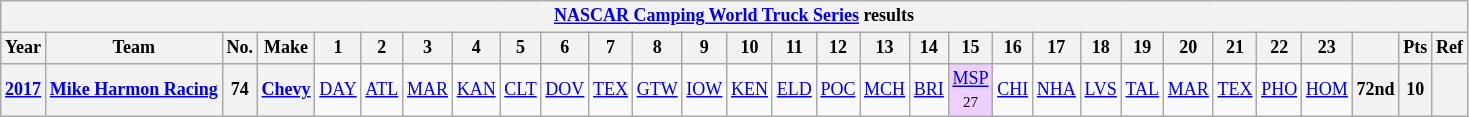<table class="wikitable" style="text-align:center; font-size:75%">
<tr>
<th colspan=45><a href='#'>NASCAR Camping World Truck Series</a> results</th>
</tr>
<tr>
<th>Year</th>
<th>Team</th>
<th>No.</th>
<th>Make</th>
<th>1</th>
<th>2</th>
<th>3</th>
<th>4</th>
<th>5</th>
<th>6</th>
<th>7</th>
<th>8</th>
<th>9</th>
<th>10</th>
<th>11</th>
<th>12</th>
<th>13</th>
<th>14</th>
<th>15</th>
<th>16</th>
<th>17</th>
<th>18</th>
<th>19</th>
<th>20</th>
<th>21</th>
<th>22</th>
<th>23</th>
<th></th>
<th>Pts</th>
<th>Ref</th>
</tr>
<tr>
<th><a href='#'>2017</a></th>
<th><a href='#'>Mike Harmon Racing</a></th>
<th>74</th>
<th><a href='#'>Chevy</a></th>
<td><a href='#'>DAY</a></td>
<td><a href='#'>ATL</a></td>
<td><a href='#'>MAR</a></td>
<td><a href='#'>KAN</a></td>
<td><a href='#'>CLT</a></td>
<td><a href='#'>DOV</a></td>
<td><a href='#'>TEX</a></td>
<td><a href='#'>GTW</a></td>
<td><a href='#'>IOW</a></td>
<td><a href='#'>KEN</a></td>
<td><a href='#'>ELD</a></td>
<td><a href='#'>POC</a></td>
<td><a href='#'>MCH</a></td>
<td><a href='#'>BRI</a></td>
<td style="background:#EFCFFF;"><a href='#'>MSP</a><br><small>27</small></td>
<td><a href='#'>CHI</a></td>
<td><a href='#'>NHA</a></td>
<td><a href='#'>LVS</a></td>
<td><a href='#'>TAL</a></td>
<td><a href='#'>MAR</a></td>
<td><a href='#'>TEX</a></td>
<td><a href='#'>PHO</a></td>
<td><a href='#'>HOM</a></td>
<th>72nd</th>
<th>10</th>
<th></th>
</tr>
</table>
